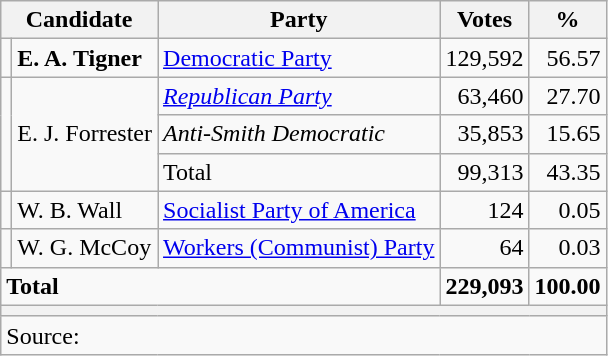<table class="wikitable">
<tr>
<th colspan=2>Candidate</th>
<th>Party</th>
<th>Votes</th>
<th>%</th>
</tr>
<tr>
<td bgcolor=></td>
<td><strong>E. A. Tigner</strong></td>
<td><a href='#'>Democratic Party</a></td>
<td align=right>129,592</td>
<td align=right>56.57</td>
</tr>
<tr>
<td rowspan=3 bgcolor=></td>
<td rowspan=3>E. J. Forrester</td>
<td><em><a href='#'>Republican Party</a></em></td>
<td align=right>63,460</td>
<td align=right>27.70</td>
</tr>
<tr>
<td><em>Anti-Smith Democratic</em></td>
<td align=right>35,853</td>
<td align=right>15.65</td>
</tr>
<tr>
<td>Total</td>
<td align=right>99,313</td>
<td align=right>43.35</td>
</tr>
<tr>
<td bgcolor=></td>
<td>W. B. Wall</td>
<td><a href='#'>Socialist Party of America</a></td>
<td align=right>124</td>
<td align=right>0.05</td>
</tr>
<tr>
<td bgcolor=></td>
<td>W. G. McCoy</td>
<td><a href='#'>Workers (Communist) Party</a></td>
<td align=right>64</td>
<td align=right>0.03</td>
</tr>
<tr style="font-weight:bold">
<td colspan=3>Total</td>
<td align=right>229,093</td>
<td align=right>100.00</td>
</tr>
<tr>
<th colspan=7></th>
</tr>
<tr>
<td colspan=7>Source:</td>
</tr>
</table>
